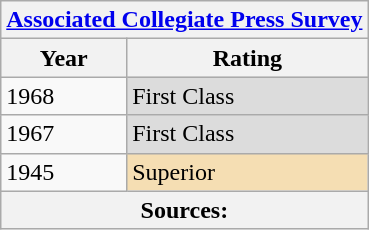<table class="wikitable">
<tr>
<th colspan="3"><a href='#'>Associated Collegiate Press Survey</a></th>
</tr>
<tr>
<th>Year</th>
<th>Rating</th>
</tr>
<tr>
<td>1968</td>
<td style="background:#dcdcdc">First Class</td>
</tr>
<tr>
<td>1967</td>
<td style="background:#dcdcdc">First Class</td>
</tr>
<tr>
<td>1945</td>
<td style="background:wheat;">Superior</td>
</tr>
<tr>
<th colspan="3">Sources:</th>
</tr>
</table>
